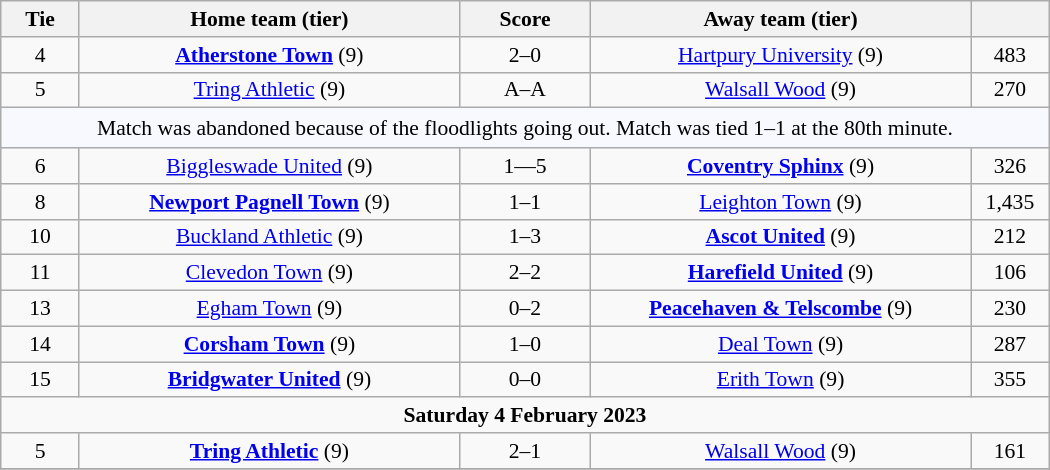<table class="wikitable" style="width:700px;text-align:center;font-size:90%">
<tr>
<th scope="col" style="width: 7.50%">Tie</th>
<th scope="col" style="width:36.25%">Home team (tier)</th>
<th scope="col" style="width:12.50%">Score</th>
<th scope="col" style="width:36.25%">Away team (tier)</th>
<th scope="col" style="width: 7.50%"></th>
</tr>
<tr>
<td>4</td>
<td><strong><a href='#'>Atherstone Town</a></strong> (9)</td>
<td>2–0</td>
<td><a href='#'>Hartpury University</a> (9)</td>
<td>483</td>
</tr>
<tr>
<td>5</td>
<td><a href='#'>Tring Athletic</a> (9)</td>
<td>A–A</td>
<td><a href='#'>Walsall Wood</a> (9)</td>
<td>270</td>
</tr>
<tr>
<td colspan="5" style="background:GhostWhite;height:20px;text-align:center">Match was abandoned because of the floodlights going out. Match was tied 1–1 at the 80th minute.</td>
</tr>
<tr>
<td>6</td>
<td><a href='#'>Biggleswade United</a> (9)</td>
<td>1—5</td>
<td><strong><a href='#'>Coventry Sphinx</a></strong> (9)</td>
<td>326</td>
</tr>
<tr>
<td>8</td>
<td><strong><a href='#'>Newport Pagnell Town</a></strong> (9)</td>
<td>1–1 </td>
<td><a href='#'>Leighton Town</a> (9)</td>
<td>1,435</td>
</tr>
<tr>
<td>10</td>
<td><a href='#'>Buckland Athletic</a> (9)</td>
<td>1–3</td>
<td><strong><a href='#'>Ascot United</a></strong> (9)</td>
<td>212</td>
</tr>
<tr>
<td>11</td>
<td><a href='#'>Clevedon Town</a> (9)</td>
<td>2–2 </td>
<td><strong><a href='#'>Harefield United</a></strong> (9)</td>
<td>106</td>
</tr>
<tr>
<td>13</td>
<td><a href='#'>Egham Town</a> (9)</td>
<td>0–2</td>
<td><strong><a href='#'>Peacehaven & Telscombe</a></strong> (9)</td>
<td>230</td>
</tr>
<tr>
<td>14</td>
<td><strong><a href='#'>Corsham Town</a></strong> (9)</td>
<td>1–0</td>
<td><a href='#'>Deal Town</a> (9)</td>
<td>287</td>
</tr>
<tr>
<td>15</td>
<td><strong><a href='#'>Bridgwater United</a></strong> (9)</td>
<td>0–0 </td>
<td><a href='#'>Erith Town</a> (9)</td>
<td>355</td>
</tr>
<tr>
<td colspan="5"><strong>Saturday 4 February 2023</strong></td>
</tr>
<tr>
<td>5</td>
<td><strong><a href='#'>Tring Athletic</a></strong> (9)</td>
<td>2–1</td>
<td><a href='#'>Walsall Wood</a> (9)</td>
<td>161</td>
</tr>
<tr>
</tr>
</table>
